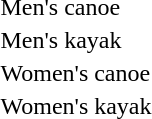<table>
<tr>
<td>Men's canoe<br></td>
<td></td>
<td></td>
<td></td>
</tr>
<tr>
<td>Men's kayak<br></td>
<td></td>
<td></td>
<td></td>
</tr>
<tr>
<td>Women's canoe<br></td>
<td></td>
<td></td>
<td></td>
</tr>
<tr>
<td>Women's kayak<br></td>
<td></td>
<td></td>
<td></td>
</tr>
</table>
